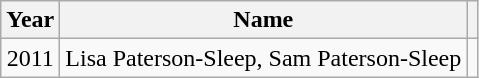<table class="wikitable sortable">
<tr>
<th scope=col>Year</th>
<th scope=col>Name</th>
<th scope=col class=unsortable></th>
</tr>
<tr>
<td align="center">2011</td>
<td>Lisa Paterson-Sleep, Sam Paterson-Sleep</td>
<td align="center"></td>
</tr>
</table>
